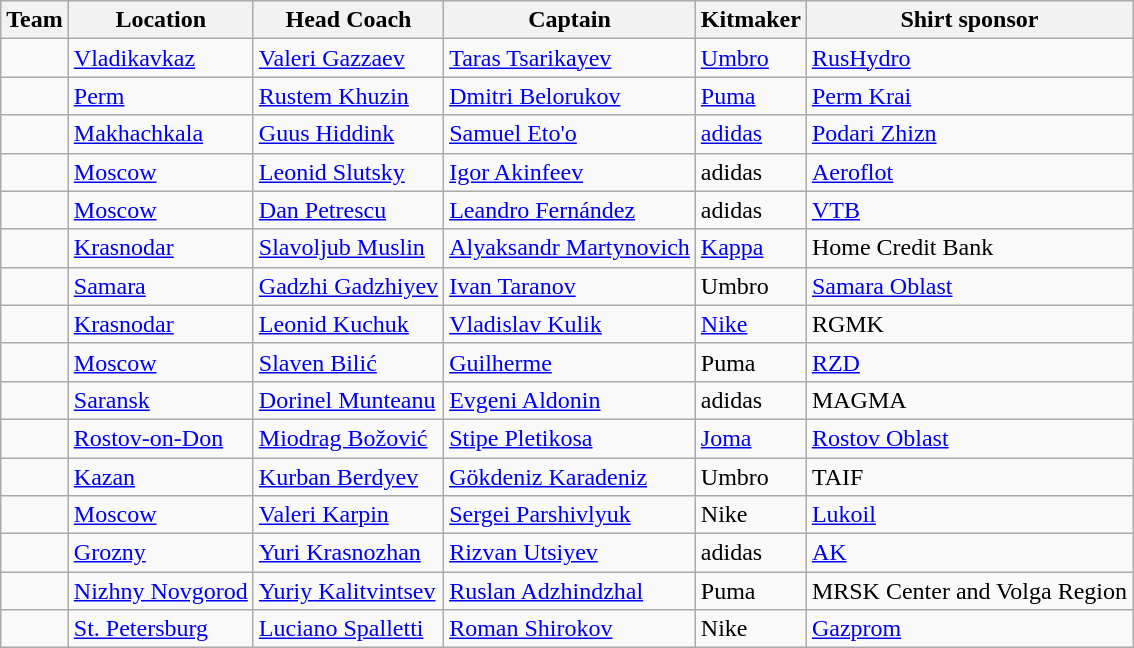<table class="wikitable sortable" style="clear: both;">
<tr>
<th>Team</th>
<th>Location</th>
<th>Head Coach</th>
<th>Captain</th>
<th>Kitmaker</th>
<th>Shirt sponsor</th>
</tr>
<tr>
<td><strong></strong></td>
<td><a href='#'>Vladikavkaz</a></td>
<td> <a href='#'>Valeri Gazzaev</a></td>
<td> <a href='#'>Taras Tsarikayev</a></td>
<td><a href='#'>Umbro</a></td>
<td><a href='#'>RusHydro</a></td>
</tr>
<tr>
<td><strong></strong></td>
<td><a href='#'>Perm</a></td>
<td> <a href='#'>Rustem Khuzin</a></td>
<td> <a href='#'>Dmitri Belorukov</a></td>
<td><a href='#'>Puma</a></td>
<td><a href='#'>Perm Krai</a></td>
</tr>
<tr>
<td><strong></strong></td>
<td><a href='#'>Makhachkala</a></td>
<td> <a href='#'>Guus Hiddink</a></td>
<td> <a href='#'>Samuel Eto'o</a></td>
<td><a href='#'>adidas</a></td>
<td><a href='#'>Podari Zhizn</a></td>
</tr>
<tr>
<td><strong></strong></td>
<td><a href='#'>Moscow</a></td>
<td> <a href='#'>Leonid Slutsky</a></td>
<td> <a href='#'>Igor Akinfeev</a></td>
<td>adidas</td>
<td><a href='#'>Aeroflot</a></td>
</tr>
<tr>
<td><strong></strong></td>
<td><a href='#'>Moscow</a></td>
<td> <a href='#'>Dan Petrescu</a></td>
<td> <a href='#'>Leandro Fernández</a></td>
<td>adidas</td>
<td><a href='#'>VTB</a></td>
</tr>
<tr>
<td></td>
<td><a href='#'>Krasnodar</a></td>
<td> <a href='#'>Slavoljub Muslin</a></td>
<td> <a href='#'>Alyaksandr Martynovich</a></td>
<td><a href='#'>Kappa</a></td>
<td>Home Credit Bank</td>
</tr>
<tr>
<td><strong></strong></td>
<td><a href='#'>Samara</a></td>
<td> <a href='#'>Gadzhi Gadzhiyev</a></td>
<td> <a href='#'>Ivan Taranov</a></td>
<td>Umbro</td>
<td><a href='#'>Samara Oblast</a></td>
</tr>
<tr>
<td><strong></strong></td>
<td><a href='#'>Krasnodar</a></td>
<td> <a href='#'>Leonid Kuchuk</a></td>
<td> <a href='#'>Vladislav Kulik</a></td>
<td><a href='#'>Nike</a></td>
<td>RGMK</td>
</tr>
<tr>
<td><strong></strong></td>
<td><a href='#'>Moscow</a></td>
<td> <a href='#'>Slaven Bilić</a></td>
<td> <a href='#'>Guilherme</a></td>
<td>Puma</td>
<td><a href='#'>RZD</a></td>
</tr>
<tr>
<td><strong></strong></td>
<td><a href='#'>Saransk</a></td>
<td> <a href='#'>Dorinel Munteanu</a></td>
<td> <a href='#'>Evgeni Aldonin</a></td>
<td>adidas</td>
<td>MAGMA</td>
</tr>
<tr>
<td><strong></strong></td>
<td><a href='#'>Rostov-on-Don</a></td>
<td> <a href='#'>Miodrag Božović</a></td>
<td> <a href='#'>Stipe Pletikosa</a></td>
<td><a href='#'>Joma</a></td>
<td><a href='#'>Rostov Oblast</a></td>
</tr>
<tr>
<td><strong></strong></td>
<td><a href='#'>Kazan</a></td>
<td> <a href='#'>Kurban Berdyev</a></td>
<td> <a href='#'>Gökdeniz Karadeniz</a></td>
<td>Umbro</td>
<td>TAIF</td>
</tr>
<tr>
<td><strong></strong></td>
<td><a href='#'>Moscow</a></td>
<td> <a href='#'>Valeri Karpin</a></td>
<td> <a href='#'>Sergei Parshivlyuk</a></td>
<td>Nike</td>
<td><a href='#'>Lukoil</a></td>
</tr>
<tr>
<td><strong></strong></td>
<td><a href='#'>Grozny</a></td>
<td> <a href='#'>Yuri Krasnozhan</a></td>
<td> <a href='#'>Rizvan Utsiyev</a></td>
<td>adidas</td>
<td><a href='#'>AK</a></td>
</tr>
<tr>
<td><strong></strong></td>
<td><a href='#'>Nizhny Novgorod</a></td>
<td> <a href='#'>Yuriy Kalitvintsev</a></td>
<td> <a href='#'>Ruslan Adzhindzhal</a></td>
<td>Puma</td>
<td>MRSK Center and Volga Region</td>
</tr>
<tr>
<td><strong></strong></td>
<td><a href='#'>St. Petersburg</a></td>
<td> <a href='#'>Luciano Spalletti</a></td>
<td> <a href='#'>Roman Shirokov</a></td>
<td>Nike</td>
<td><a href='#'>Gazprom</a></td>
</tr>
</table>
